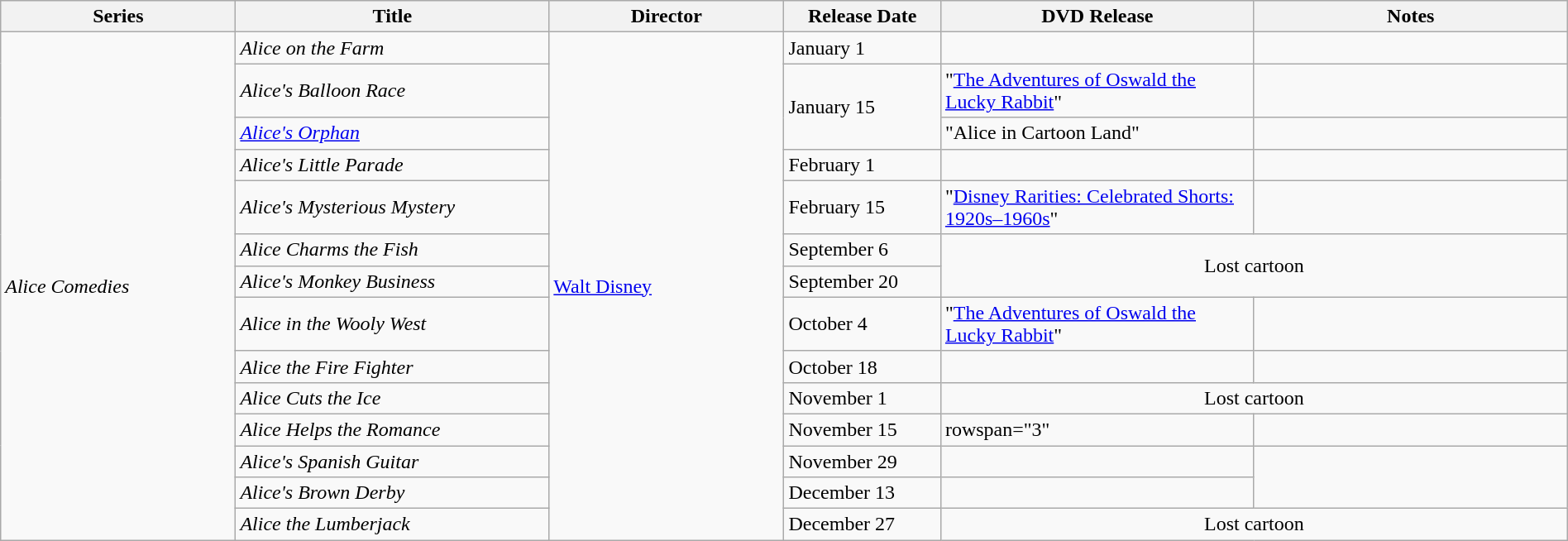<table class="wikitable" style="width:100%;">
<tr>
<th style="width:15%;">Series</th>
<th style="width:20%;">Title</th>
<th style="width:15%;">Director</th>
<th style="width:10%;">Release Date</th>
<th style="width:20%;">DVD Release</th>
<th style="width:20%;">Notes</th>
</tr>
<tr>
<td rowspan="14"><em>Alice Comedies</em></td>
<td><em>Alice on the Farm</em></td>
<td rowspan="14"><a href='#'>Walt Disney</a></td>
<td>January 1</td>
<td></td>
<td></td>
</tr>
<tr>
<td><em>Alice's Balloon Race</em></td>
<td rowspan="2">January 15</td>
<td>"<a href='#'>The Adventures of Oswald the Lucky Rabbit</a>"</td>
<td></td>
</tr>
<tr>
<td><em><a href='#'>Alice's Orphan</a></em></td>
<td>"Alice in Cartoon Land"</td>
<td></td>
</tr>
<tr>
<td><em>Alice's Little Parade</em></td>
<td>February 1</td>
<td></td>
<td></td>
</tr>
<tr>
<td><em>Alice's Mysterious Mystery</em></td>
<td>February 15</td>
<td>"<a href='#'>Disney Rarities: Celebrated Shorts: 1920s–1960s</a>"</td>
<td></td>
</tr>
<tr>
<td><em>Alice Charms the Fish</em></td>
<td>September 6</td>
<td rowspan="2" colspan="2" style="text-align: center;">Lost cartoon</td>
</tr>
<tr>
<td><em>Alice's Monkey Business</em></td>
<td>September 20</td>
</tr>
<tr>
<td><em>Alice in the Wooly West</em></td>
<td>October 4</td>
<td>"<a href='#'>The Adventures of Oswald the Lucky Rabbit</a>"</td>
<td></td>
</tr>
<tr>
<td><em>Alice the Fire Fighter</em></td>
<td>October 18</td>
<td></td>
<td></td>
</tr>
<tr>
<td><em>Alice Cuts the Ice</em></td>
<td>November 1</td>
<td colspan="2" style="text-align:center;">Lost cartoon</td>
</tr>
<tr>
<td><em>Alice Helps the Romance</em></td>
<td>November 15</td>
<td>rowspan="3" </td>
<td></td>
</tr>
<tr>
<td><em>Alice's Spanish Guitar</em></td>
<td>November 29</td>
<td></td>
</tr>
<tr>
<td><em>Alice's Brown Derby</em></td>
<td>December 13</td>
<td></td>
</tr>
<tr>
<td><em>Alice the Lumberjack</em></td>
<td>December 27</td>
<td colspan="2" style="text-align: center;">Lost cartoon</td>
</tr>
</table>
